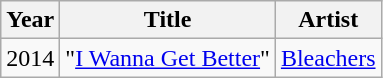<table class="wikitable sortable">
<tr>
<th>Year</th>
<th>Title</th>
<th>Artist</th>
</tr>
<tr>
<td>2014</td>
<td>"<a href='#'>I Wanna Get Better</a>"</td>
<td><a href='#'>Bleachers</a></td>
</tr>
</table>
